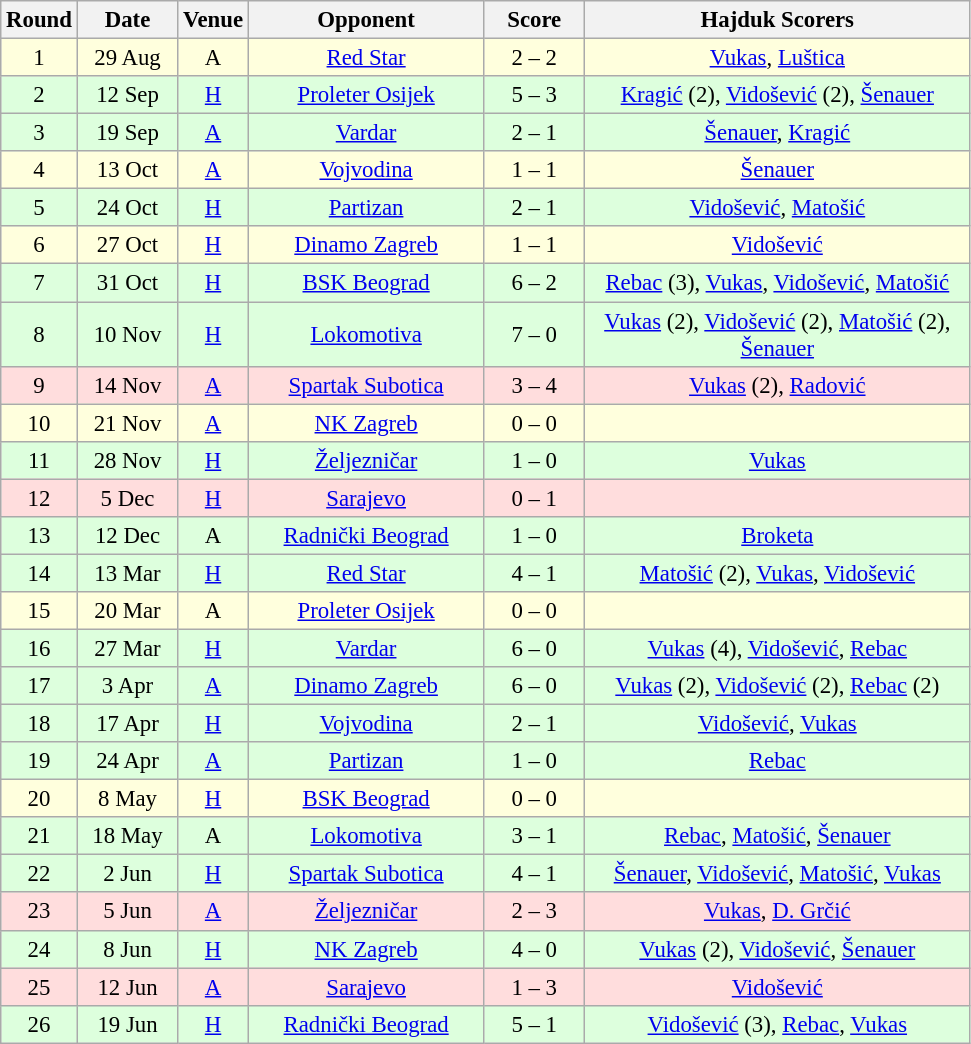<table class="wikitable sortable" style="text-align: center; font-size:95%;">
<tr>
<th width="30">Round</th>
<th width="60">Date</th>
<th width="20">Venue</th>
<th width="150">Opponent</th>
<th width="60">Score</th>
<th width="250">Hajduk Scorers</th>
</tr>
<tr bgcolor="#ffffdd">
<td>1</td>
<td>29 Aug</td>
<td>A</td>
<td><a href='#'>Red Star</a></td>
<td>2 – 2</td>
<td><a href='#'>Vukas</a>, <a href='#'>Luštica</a></td>
</tr>
<tr bgcolor="#ddffdd">
<td>2</td>
<td>12 Sep</td>
<td><a href='#'>H</a></td>
<td><a href='#'>Proleter Osijek</a></td>
<td>5 – 3</td>
<td><a href='#'>Kragić</a> (2), <a href='#'>Vidošević</a> (2), <a href='#'>Šenauer</a></td>
</tr>
<tr bgcolor="#ddffdd">
<td>3</td>
<td>19 Sep</td>
<td><a href='#'>A</a></td>
<td><a href='#'>Vardar</a></td>
<td>2 – 1</td>
<td><a href='#'>Šenauer</a>, <a href='#'>Kragić</a></td>
</tr>
<tr bgcolor="#ffffdd">
<td>4</td>
<td>13 Oct</td>
<td><a href='#'>A</a></td>
<td><a href='#'>Vojvodina</a></td>
<td>1 – 1</td>
<td><a href='#'>Šenauer</a></td>
</tr>
<tr bgcolor="#ddffdd">
<td>5</td>
<td>24 Oct</td>
<td><a href='#'>H</a></td>
<td><a href='#'>Partizan</a></td>
<td>2 – 1</td>
<td><a href='#'>Vidošević</a>, <a href='#'>Matošić</a></td>
</tr>
<tr bgcolor="#ffffdd">
<td>6</td>
<td>27 Oct</td>
<td><a href='#'>H</a></td>
<td><a href='#'>Dinamo Zagreb</a></td>
<td>1 – 1</td>
<td><a href='#'>Vidošević</a></td>
</tr>
<tr bgcolor="#ddffdd">
<td>7</td>
<td>31 Oct</td>
<td><a href='#'>H</a></td>
<td><a href='#'>BSK Beograd</a></td>
<td>6 – 2</td>
<td><a href='#'>Rebac</a> (3), <a href='#'>Vukas</a>, <a href='#'>Vidošević</a>, <a href='#'>Matošić</a></td>
</tr>
<tr bgcolor="#ddffdd">
<td>8</td>
<td>10 Nov</td>
<td><a href='#'>H</a></td>
<td><a href='#'>Lokomotiva</a></td>
<td>7 – 0</td>
<td><a href='#'>Vukas</a> (2), <a href='#'>Vidošević</a> (2), <a href='#'>Matošić</a> (2), <a href='#'>Šenauer</a></td>
</tr>
<tr bgcolor="#ffdddd">
<td>9</td>
<td>14 Nov</td>
<td><a href='#'>A</a></td>
<td><a href='#'>Spartak Subotica</a></td>
<td>3 – 4</td>
<td><a href='#'>Vukas</a> (2), <a href='#'>Radović</a></td>
</tr>
<tr bgcolor="#ffffdd">
<td>10</td>
<td>21 Nov</td>
<td><a href='#'>A</a></td>
<td><a href='#'>NK Zagreb</a></td>
<td>0 – 0</td>
<td></td>
</tr>
<tr bgcolor="#ddffdd">
<td>11</td>
<td>28 Nov</td>
<td><a href='#'>H</a></td>
<td><a href='#'>Željezničar</a></td>
<td>1 – 0</td>
<td><a href='#'>Vukas</a></td>
</tr>
<tr bgcolor="#ffdddd">
<td>12</td>
<td>5 Dec</td>
<td><a href='#'>H</a></td>
<td><a href='#'>Sarajevo</a></td>
<td>0 – 1</td>
<td></td>
</tr>
<tr bgcolor="#ddffdd">
<td>13</td>
<td>12 Dec</td>
<td>A</td>
<td><a href='#'>Radnički Beograd</a></td>
<td>1 – 0</td>
<td><a href='#'>Broketa</a></td>
</tr>
<tr bgcolor="#ddffdd">
<td>14</td>
<td>13 Mar</td>
<td><a href='#'>H</a></td>
<td><a href='#'>Red Star</a></td>
<td>4 – 1</td>
<td><a href='#'>Matošić</a> (2), <a href='#'>Vukas</a>, <a href='#'>Vidošević</a></td>
</tr>
<tr bgcolor="#ffffdd">
<td>15</td>
<td>20 Mar</td>
<td>A</td>
<td><a href='#'>Proleter Osijek</a></td>
<td>0 – 0</td>
<td></td>
</tr>
<tr bgcolor="#ddffdd">
<td>16</td>
<td>27 Mar</td>
<td><a href='#'>H</a></td>
<td><a href='#'>Vardar</a></td>
<td>6 – 0</td>
<td><a href='#'>Vukas</a> (4), <a href='#'>Vidošević</a>, <a href='#'>Rebac</a></td>
</tr>
<tr bgcolor="#ddffdd">
<td>17</td>
<td>3 Apr</td>
<td><a href='#'>A</a></td>
<td><a href='#'>Dinamo Zagreb</a></td>
<td>6 – 0</td>
<td><a href='#'>Vukas</a> (2), <a href='#'>Vidošević</a> (2), <a href='#'>Rebac</a> (2)</td>
</tr>
<tr bgcolor="#ddffdd">
<td>18</td>
<td>17 Apr</td>
<td><a href='#'>H</a></td>
<td><a href='#'>Vojvodina</a></td>
<td>2 – 1</td>
<td><a href='#'>Vidošević</a>, <a href='#'>Vukas</a></td>
</tr>
<tr bgcolor="#ddffdd">
<td>19</td>
<td>24 Apr</td>
<td><a href='#'>A</a></td>
<td><a href='#'>Partizan</a></td>
<td>1 – 0</td>
<td><a href='#'>Rebac</a></td>
</tr>
<tr bgcolor="#ffffdd">
<td>20</td>
<td>8 May</td>
<td><a href='#'>H</a></td>
<td><a href='#'>BSK Beograd</a></td>
<td>0 – 0</td>
<td></td>
</tr>
<tr bgcolor="#ddffdd">
<td>21</td>
<td>18 May</td>
<td>A</td>
<td><a href='#'>Lokomotiva</a></td>
<td>3 – 1</td>
<td><a href='#'>Rebac</a>, <a href='#'>Matošić</a>, <a href='#'>Šenauer</a></td>
</tr>
<tr bgcolor="#ddffdd">
<td>22</td>
<td>2 Jun</td>
<td><a href='#'>H</a></td>
<td><a href='#'>Spartak Subotica</a></td>
<td>4 – 1</td>
<td><a href='#'>Šenauer</a>, <a href='#'>Vidošević</a>, <a href='#'>Matošić</a>, <a href='#'>Vukas</a></td>
</tr>
<tr bgcolor="#ffdddd">
<td>23</td>
<td>5 Jun</td>
<td><a href='#'>A</a></td>
<td><a href='#'>Željezničar</a></td>
<td>2 – 3</td>
<td><a href='#'>Vukas</a>, <a href='#'>D. Grčić</a></td>
</tr>
<tr bgcolor="#ddffdd">
<td>24</td>
<td>8 Jun</td>
<td><a href='#'>H</a></td>
<td><a href='#'>NK Zagreb</a></td>
<td>4 – 0</td>
<td><a href='#'>Vukas</a> (2), <a href='#'>Vidošević</a>, <a href='#'>Šenauer</a></td>
</tr>
<tr bgcolor="#ffdddd">
<td>25</td>
<td>12 Jun</td>
<td><a href='#'>A</a></td>
<td><a href='#'>Sarajevo</a></td>
<td>1 – 3</td>
<td><a href='#'>Vidošević</a></td>
</tr>
<tr bgcolor="#ddffdd">
<td>26</td>
<td>19 Jun</td>
<td><a href='#'>H</a></td>
<td><a href='#'>Radnički Beograd</a></td>
<td>5 – 1</td>
<td><a href='#'>Vidošević</a> (3), <a href='#'>Rebac</a>, <a href='#'>Vukas</a></td>
</tr>
</table>
